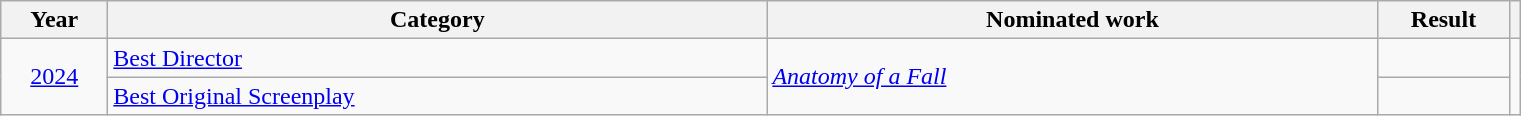<table class=wikitable>
<tr>
<th scope="col" style="width:4em;">Year</th>
<th scope="col" style="width:27em;">Category</th>
<th scope="col" style="width:25em;">Nominated work</th>
<th scope="col" style="width:5em;">Result</th>
<th></th>
</tr>
<tr>
<td rowspan="2" style="text-align:center;"><a href='#'>2024</a></td>
<td><a href='#'>Best Director</a></td>
<td rowspan="2"><em><a href='#'>Anatomy of a Fall</a></em></td>
<td></td>
<td rowspan="2" style="text-align:center;"></td>
</tr>
<tr>
<td><a href='#'>Best Original Screenplay</a></td>
<td></td>
</tr>
</table>
